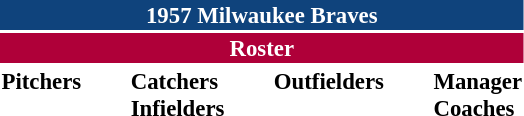<table class="toccolours" style="font-size: 95%;">
<tr>
<th colspan="10" style="background-color: #0f437c; color: white; text-align: center;">1957 Milwaukee Braves</th>
</tr>
<tr>
<td colspan="10" style="background-color:#af0039; color: white; text-align: center;"><strong>Roster</strong></td>
</tr>
<tr>
<td valign="top"><strong>Pitchers</strong><br>












</td>
<td width="25px"></td>
<td valign="top"><strong>Catchers</strong><br>



<strong>Infielders</strong>











</td>
<td width="25px"></td>
<td valign="top"><strong>Outfielders</strong><br>







</td>
<td width="25px"></td>
<td valign="top"><strong>Manager</strong><br>
<strong>Coaches</strong>



</td>
</tr>
</table>
